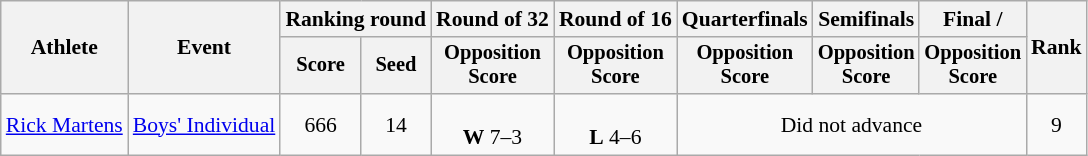<table class="wikitable" style="font-size:90%;">
<tr>
<th rowspan="2">Athlete</th>
<th rowspan="2">Event</th>
<th colspan="2">Ranking round</th>
<th>Round of 32</th>
<th>Round of 16</th>
<th>Quarterfinals</th>
<th>Semifinals</th>
<th>Final / </th>
<th rowspan=2>Rank</th>
</tr>
<tr style="font-size:95%">
<th>Score</th>
<th>Seed</th>
<th>Opposition<br>Score</th>
<th>Opposition<br>Score</th>
<th>Opposition<br>Score</th>
<th>Opposition<br>Score</th>
<th>Opposition<br>Score</th>
</tr>
<tr align=center>
<td align=left><a href='#'>Rick Martens</a></td>
<td><a href='#'>Boys' Individual</a></td>
<td>666</td>
<td>14</td>
<td><br><strong>W</strong> 7–3</td>
<td><br><strong>L</strong> 4–6</td>
<td colspan=3>Did not advance</td>
<td>9</td>
</tr>
</table>
